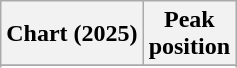<table class="wikitable sortable plainrowheaders" style="text-align:center">
<tr>
<th scope="col">Chart (2025)</th>
<th scope="col">Peak<br>position</th>
</tr>
<tr>
</tr>
<tr>
</tr>
<tr>
</tr>
</table>
